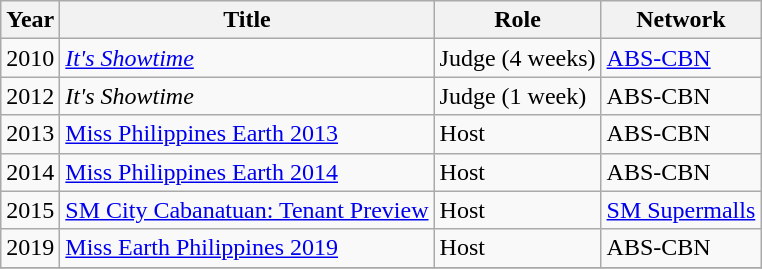<table class="wikitable">
<tr>
<th>Year</th>
<th>Title</th>
<th>Role</th>
<th>Network</th>
</tr>
<tr>
<td>2010</td>
<td><em><a href='#'>It's Showtime</a></em></td>
<td>Judge (4 weeks)</td>
<td><a href='#'>ABS-CBN</a></td>
</tr>
<tr>
<td>2012</td>
<td><em>It's Showtime</em></td>
<td>Judge (1 week)</td>
<td>ABS-CBN</td>
</tr>
<tr>
<td>2013</td>
<td><a href='#'>Miss Philippines Earth 2013</a></td>
<td>Host</td>
<td>ABS-CBN</td>
</tr>
<tr>
<td>2014</td>
<td><a href='#'>Miss Philippines Earth 2014</a></td>
<td>Host</td>
<td>ABS-CBN</td>
</tr>
<tr>
<td>2015</td>
<td><a href='#'>SM City Cabanatuan: Tenant Preview</a></td>
<td>Host</td>
<td><a href='#'>SM Supermalls</a></td>
</tr>
<tr>
<td>2019</td>
<td><a href='#'>Miss Earth Philippines 2019</a></td>
<td>Host</td>
<td>ABS-CBN</td>
</tr>
<tr>
</tr>
</table>
